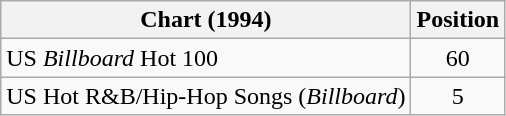<table class="wikitable sortable">
<tr>
<th>Chart (1994)</th>
<th>Position</th>
</tr>
<tr>
<td>US <em>Billboard</em> Hot 100</td>
<td align="center">60</td>
</tr>
<tr>
<td>US Hot R&B/Hip-Hop Songs (<em>Billboard</em>)</td>
<td align="center">5</td>
</tr>
</table>
